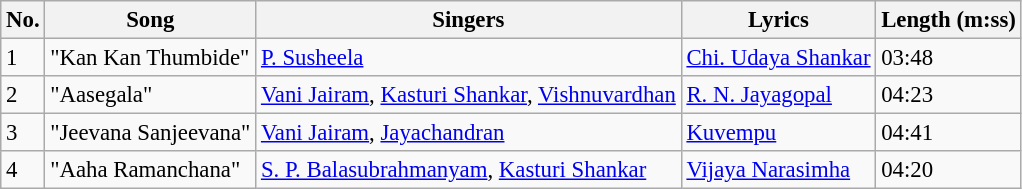<table class="wikitable" style="font-size:95%;">
<tr>
<th>No.</th>
<th>Song</th>
<th>Singers</th>
<th>Lyrics</th>
<th>Length (m:ss)</th>
</tr>
<tr>
<td>1</td>
<td>"Kan Kan Thumbide"</td>
<td><a href='#'>P. Susheela</a></td>
<td><a href='#'>Chi. Udaya Shankar</a></td>
<td>03:48</td>
</tr>
<tr>
<td>2</td>
<td>"Aasegala"</td>
<td><a href='#'>Vani Jairam</a>, <a href='#'>Kasturi Shankar</a>, <a href='#'>Vishnuvardhan</a></td>
<td><a href='#'>R. N. Jayagopal</a></td>
<td>04:23</td>
</tr>
<tr>
<td>3</td>
<td>"Jeevana Sanjeevana"</td>
<td><a href='#'>Vani Jairam</a>, <a href='#'>Jayachandran</a></td>
<td><a href='#'>Kuvempu</a></td>
<td>04:41</td>
</tr>
<tr>
<td>4</td>
<td>"Aaha Ramanchana"</td>
<td><a href='#'>S. P. Balasubrahmanyam</a>, <a href='#'>Kasturi Shankar</a></td>
<td><a href='#'>Vijaya Narasimha</a></td>
<td>04:20</td>
</tr>
</table>
